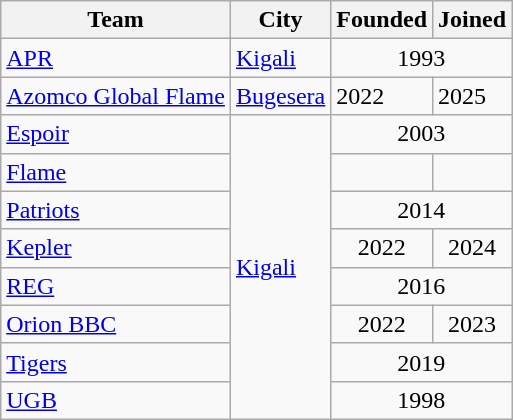<table class="wikitable">
<tr>
<th>Team</th>
<th>City</th>
<th>Founded</th>
<th>Joined</th>
</tr>
<tr>
<td><a href='#'>APR</a></td>
<td><a href='#'>Kigali</a></td>
<td colspan="2" align="center">1993</td>
</tr>
<tr>
<td><a href='#'>Azomco Global Flame</a></td>
<td><a href='#'>Bugesera</a></td>
<td>2022</td>
<td>2025</td>
</tr>
<tr>
<td><a href='#'>Espoir</a></td>
<td rowspan="8"><a href='#'>Kigali</a></td>
<td colspan="2" align="center">2003</td>
</tr>
<tr>
<td><a href='#'>Flame</a></td>
<td></td>
<td></td>
</tr>
<tr>
<td><a href='#'>Patriots</a></td>
<td align="center" colspan="2">2014</td>
</tr>
<tr>
<td><a href='#'>Kepler</a></td>
<td align="center">2022</td>
<td align="center">2024</td>
</tr>
<tr>
<td><a href='#'>REG</a></td>
<td colspan="2" align="center">2016</td>
</tr>
<tr>
<td><a href='#'>Orion BBC</a></td>
<td align="center">2022</td>
<td align="center">2023</td>
</tr>
<tr>
<td><a href='#'>Tigers</a></td>
<td align="center" colspan="2">2019</td>
</tr>
<tr>
<td><a href='#'>UGB</a></td>
<td align="center" colspan="2">1998</td>
</tr>
</table>
